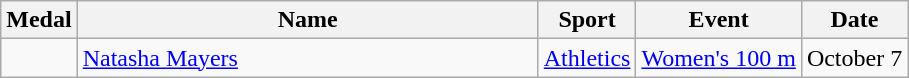<table class="wikitable">
<tr>
<th>Medal</th>
<th width=300px>Name</th>
<th>Sport</th>
<th>Event</th>
<th>Date</th>
</tr>
<tr>
<td></td>
<td><a href='#'>Natasha Mayers</a></td>
<td><a href='#'>Athletics</a></td>
<td><a href='#'>Women's 100 m</a></td>
<td>October 7</td>
</tr>
</table>
